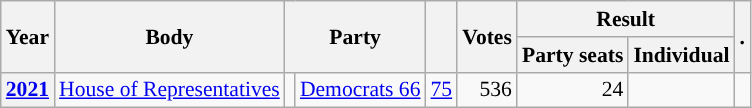<table class="wikitable plainrowheaders sortable" border=2 cellpadding=4 cellspacing=0 style="border: 1px #aaa solid; font-size: 90%; text-align:center;">
<tr>
<th scope="col" rowspan=2>Year</th>
<th scope="col" rowspan=2>Body</th>
<th scope="col" colspan=2 rowspan=2>Party</th>
<th scope="col" rowspan=2></th>
<th scope="col" rowspan=2>Votes</th>
<th scope="colgroup" colspan=2>Result</th>
<th scope="col" rowspan=2 class="unsortable">.</th>
</tr>
<tr>
<th scope="col">Party seats</th>
<th scope="col">Individual</th>
</tr>
<tr>
<th scope="row"><a href='#'>2021</a></th>
<td><a href='#'>House of Representatives</a></td>
<td style="background-color:"></td>
<td><a href='#'>Democrats 66</a></td>
<td style=text-align:right><a href='#'>75</a></td>
<td style=text-align:right>536</td>
<td style=text-align:right>24</td>
<td></td>
<td></td>
</tr>
</table>
